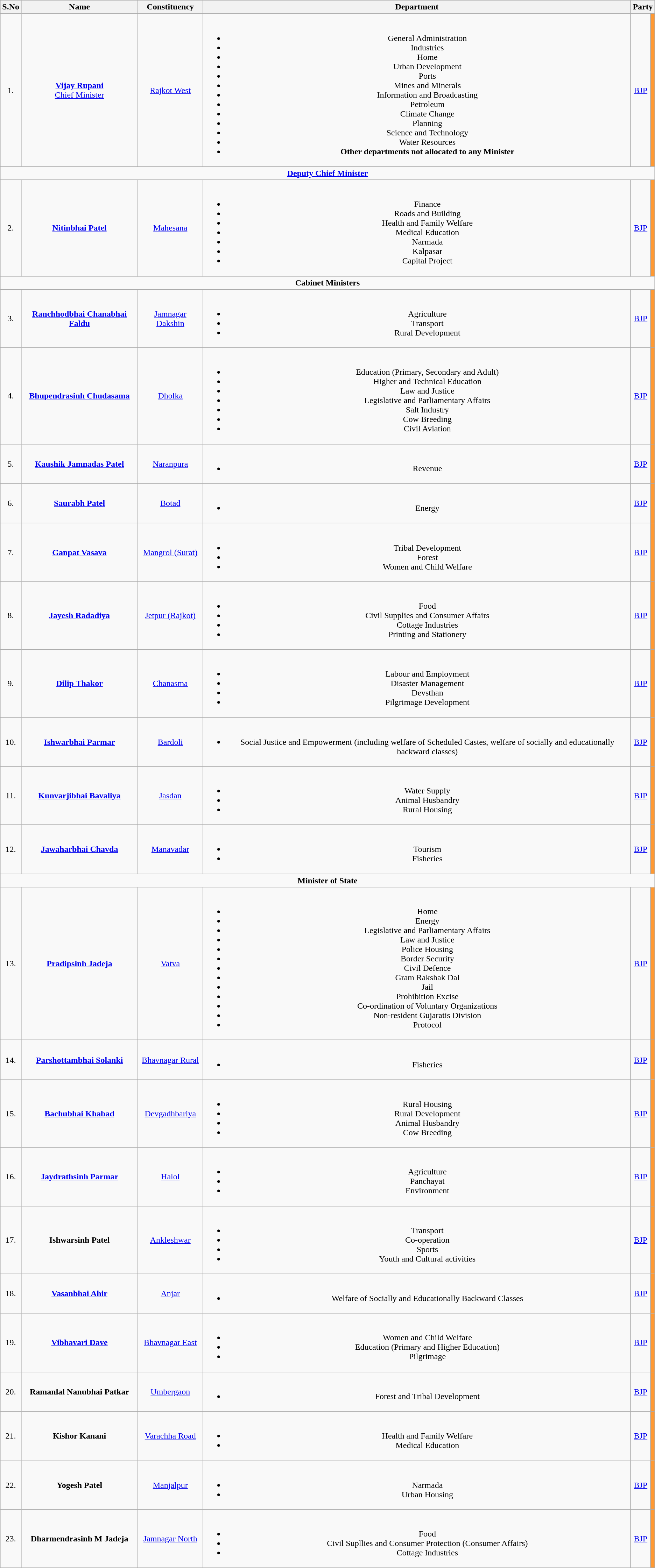<table class="wikitable sortable" style="text-align:center;">
<tr>
<th>S.No</th>
<th>Name</th>
<th>Constituency</th>
<th>Department</th>
<th colspan="2" scope="col">Party</th>
</tr>
<tr>
<td>1.</td>
<td><strong><a href='#'>Vijay Rupani</a></strong><br><a href='#'>Chief Minister</a></td>
<td><a href='#'>Rajkot West</a></td>
<td><br><ul><li>General Administration</li><li>Industries</li><li>Home</li><li>Urban Development</li><li>Ports</li><li>Mines and Minerals</li><li>Information and Broadcasting</li><li>Petroleum</li><li>Climate Change</li><li>Planning</li><li>Science and Technology</li><li>Water Resources</li><li><strong>Other departments not allocated to any Minister</strong></li></ul></td>
<td><a href='#'>BJP</a></td>
<td bgcolor=#FF9933></td>
</tr>
<tr>
<td style="text-align: center;" colspan=6><strong><a href='#'>Deputy Chief Minister</a></strong></td>
</tr>
<tr>
<td>2.</td>
<td><strong><a href='#'>Nitinbhai Patel</a></strong></td>
<td><a href='#'>Mahesana</a></td>
<td><br><ul><li>Finance</li><li>Roads and Building</li><li>Health and Family Welfare</li><li>Medical Education</li><li>Narmada</li><li>Kalpasar</li><li>Capital Project</li></ul></td>
<td><a href='#'>BJP</a></td>
<td bgcolor=#FF9933></td>
</tr>
<tr>
<td style="text-align: center;" colspan=6><strong>Cabinet Ministers</strong></td>
</tr>
<tr>
<td>3.</td>
<td><strong><a href='#'>Ranchhodbhai Chanabhai Faldu</a></strong></td>
<td><a href='#'>Jamnagar Dakshin</a></td>
<td><br><ul><li>Agriculture</li><li>Transport</li><li>Rural Development</li></ul></td>
<td><a href='#'>BJP</a></td>
<td bgcolor=#FF9933></td>
</tr>
<tr>
<td>4.</td>
<td><strong><a href='#'>Bhupendrasinh Chudasama</a></strong></td>
<td><a href='#'>Dholka</a></td>
<td><br><ul><li>Education (Primary, Secondary and Adult)</li><li>Higher and Technical Education</li><li>Law and Justice</li><li>Legislative and Parliamentary Affairs</li><li>Salt Industry</li><li>Cow Breeding</li><li>Civil Aviation</li></ul></td>
<td><a href='#'>BJP</a></td>
<td bgcolor=#FF9933></td>
</tr>
<tr>
<td>5.</td>
<td><strong><a href='#'>Kaushik Jamnadas Patel</a></strong></td>
<td><a href='#'>Naranpura</a></td>
<td><br><ul><li>Revenue</li></ul></td>
<td><a href='#'>BJP</a></td>
<td bgcolor=#FF9933></td>
</tr>
<tr>
<td>6.</td>
<td><strong><a href='#'>Saurabh Patel</a></strong></td>
<td><a href='#'>Botad</a></td>
<td><br><ul><li>Energy</li></ul></td>
<td><a href='#'>BJP</a></td>
<td bgcolor=#FF9933></td>
</tr>
<tr>
<td>7.</td>
<td><strong><a href='#'>Ganpat Vasava</a></strong></td>
<td><a href='#'>Mangrol (Surat)</a></td>
<td><br><ul><li>Tribal Development</li><li>Forest</li><li>Women and Child Welfare</li></ul></td>
<td><a href='#'>BJP</a></td>
<td bgcolor=#FF9933></td>
</tr>
<tr>
<td>8.</td>
<td><strong><a href='#'>Jayesh Radadiya</a></strong></td>
<td><a href='#'>Jetpur (Rajkot)</a></td>
<td><br><ul><li>Food</li><li>Civil Supplies and Consumer Affairs</li><li>Cottage Industries</li><li>Printing and Stationery</li></ul></td>
<td><a href='#'>BJP</a></td>
<td bgcolor=#FF9933></td>
</tr>
<tr>
<td>9.</td>
<td><strong><a href='#'>Dilip Thakor</a></strong></td>
<td><a href='#'>Chanasma</a></td>
<td><br><ul><li>Labour and Employment</li><li>Disaster Management</li><li>Devsthan</li><li>Pilgrimage Development</li></ul></td>
<td><a href='#'>BJP</a></td>
<td bgcolor=#FF9933></td>
</tr>
<tr>
<td>10.</td>
<td><strong><a href='#'>Ishwarbhai Parmar</a></strong></td>
<td><a href='#'>Bardoli</a></td>
<td><br><ul><li>Social Justice and Empowerment (including welfare of Scheduled Castes, welfare of socially and educationally backward classes)</li></ul></td>
<td><a href='#'>BJP</a></td>
<td bgcolor=#FF9933></td>
</tr>
<tr>
<td>11.</td>
<td><strong><a href='#'>Kunvarjibhai Bavaliya</a></strong></td>
<td><a href='#'>Jasdan</a></td>
<td><br><ul><li>Water Supply</li><li>Animal Husbandry</li><li>Rural Housing</li></ul></td>
<td><a href='#'>BJP</a></td>
<td bgcolor=#FF9933></td>
</tr>
<tr>
<td>12.</td>
<td><strong><a href='#'>Jawaharbhai Chavda</a></strong></td>
<td><a href='#'>Manavadar</a></td>
<td><br><ul><li>Tourism</li><li>Fisheries</li></ul></td>
<td><a href='#'>BJP</a></td>
<td bgcolor=#FF9933></td>
</tr>
<tr>
<td colspan="6" style="text-align: center;"><strong>Minister of State</strong></td>
</tr>
<tr>
<td>13.</td>
<td><strong><a href='#'>Pradipsinh Jadeja</a></strong></td>
<td><a href='#'>Vatva</a></td>
<td><br><ul><li>Home</li><li>Energy</li><li>Legislative and Parliamentary Affairs</li><li>Law and Justice</li><li>Police Housing<br></li><li>Border Security<br></li><li>Civil Defence<br></li><li>Gram Rakshak Dal<br></li><li>Jail<br></li><li>Prohibition Excise<br></li><li>Co-ordination of Voluntary Organizations<br></li><li>Non-resident Gujaratis Division<br></li><li>Protocol<br></li></ul></td>
<td><a href='#'>BJP</a></td>
<td bgcolor=#FF9933></td>
</tr>
<tr>
<td>14.</td>
<td><strong><a href='#'>Parshottambhai Solanki</a></strong></td>
<td><a href='#'>Bhavnagar Rural</a></td>
<td><br><ul><li>Fisheries</li></ul></td>
<td><a href='#'>BJP</a></td>
<td bgcolor=#FF9933></td>
</tr>
<tr>
<td>15.</td>
<td><strong><a href='#'>Bachubhai Khabad</a></strong></td>
<td><a href='#'>Devgadhbariya</a></td>
<td><br><ul><li>Rural Housing</li><li>Rural Development</li><li>Animal Husbandry</li><li>Cow Breeding</li></ul></td>
<td><a href='#'>BJP</a></td>
<td bgcolor=#FF9933></td>
</tr>
<tr>
<td>16.</td>
<td><strong><a href='#'>Jaydrathsinh Parmar</a></strong></td>
<td><a href='#'>Halol</a></td>
<td><br><ul><li>Agriculture</li><li>Panchayat<br></li><li>Environment<br></li></ul></td>
<td><a href='#'>BJP</a></td>
<td bgcolor=#FF9933></td>
</tr>
<tr>
<td>17.</td>
<td><strong>Ishwarsinh Patel</strong></td>
<td><a href='#'>Ankleshwar</a></td>
<td><br><ul><li>Transport</li><li>Co-operation<br></li><li>Sports<br></li><li>Youth and Cultural activities<br></li></ul></td>
<td><a href='#'>BJP</a></td>
<td bgcolor=#FF9933></td>
</tr>
<tr>
<td>18.</td>
<td><strong><a href='#'>Vasanbhai Ahir</a></strong></td>
<td><a href='#'>Anjar</a></td>
<td><br><ul><li>Welfare of Socially and Educationally Backward Classes</li></ul></td>
<td><a href='#'>BJP</a></td>
<td bgcolor=#FF9933></td>
</tr>
<tr>
<td>19.</td>
<td><strong><a href='#'>Vibhavari Dave</a></strong></td>
<td><a href='#'>Bhavnagar East</a></td>
<td><br><ul><li>Women and Child Welfare</li><li>Education (Primary and Higher Education)</li><li>Pilgrimage</li></ul></td>
<td><a href='#'>BJP</a></td>
<td bgcolor=#FF9933></td>
</tr>
<tr>
<td>20.</td>
<td><strong>Ramanlal Nanubhai Patkar</strong></td>
<td><a href='#'>Umbergaon</a></td>
<td><br><ul><li>Forest and Tribal Development</li></ul></td>
<td><a href='#'>BJP</a></td>
<td bgcolor=#FF9933></td>
</tr>
<tr>
<td>21.</td>
<td><strong>Kishor Kanani</strong></td>
<td><a href='#'>Varachha Road</a></td>
<td><br><ul><li>Health and Family Welfare</li><li>Medical Education</li></ul></td>
<td><a href='#'>BJP</a></td>
<td bgcolor=#FF9933></td>
</tr>
<tr>
<td>22.</td>
<td><strong>Yogesh Patel</strong></td>
<td><a href='#'>Manjalpur</a></td>
<td><br><ul><li>Narmada</li><li>Urban Housing</li></ul></td>
<td><a href='#'>BJP</a></td>
<td bgcolor=#FF9933></td>
</tr>
<tr>
<td>23.</td>
<td><strong>Dharmendrasinh M Jadeja</strong></td>
<td><a href='#'>Jamnagar North</a></td>
<td><br><ul><li>Food</li><li>Civil Supllies and Consumer Protection (Consumer Affairs)</li><li>Cottage Industries</li></ul></td>
<td><a href='#'>BJP</a></td>
<td bgcolor=#FF9933></td>
</tr>
</table>
